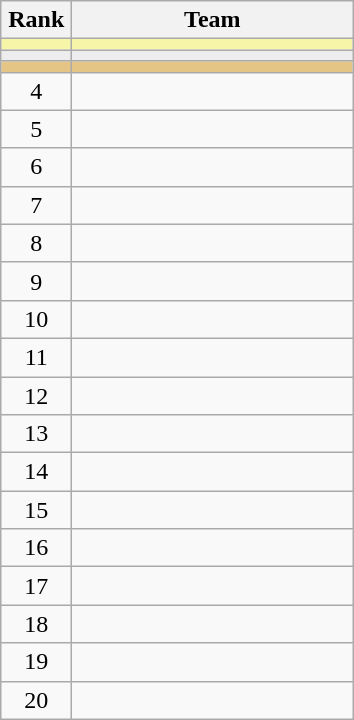<table class="wikitable" style="text-align: center;">
<tr>
<th width=40>Rank</th>
<th width=180>Team</th>
</tr>
<tr align=center bgcolor="#F7F6A8">
<td></td>
<td align="left"></td>
</tr>
<tr align=center bgcolor=ededed>
<td></td>
<td align="left"></td>
</tr>
<tr align=center bgcolor=e5c585>
<td></td>
<td align=left></td>
</tr>
<tr align=center>
<td>4</td>
<td style="text-align:left;"></td>
</tr>
<tr align=center>
<td>5</td>
<td style="text-align:left;"></td>
</tr>
<tr align=center>
<td>6</td>
<td style="text-align:left;"></td>
</tr>
<tr align=center>
<td>7</td>
<td style="text-align:left;"></td>
</tr>
<tr align=center>
<td>8</td>
<td style="text-align:left;"></td>
</tr>
<tr align=center>
<td>9</td>
<td style="text-align:left;"></td>
</tr>
<tr align=center>
<td>10</td>
<td style="text-align:left;"></td>
</tr>
<tr align=center>
<td>11</td>
<td style="text-align:left;"></td>
</tr>
<tr align=center>
<td>12</td>
<td style="text-align:left;"></td>
</tr>
<tr align=center>
<td>13</td>
<td style="text-align:left;"></td>
</tr>
<tr align=center>
<td>14</td>
<td style="text-align:left;"></td>
</tr>
<tr align=center>
<td>15</td>
<td style="text-align:left;"></td>
</tr>
<tr align=center>
<td>16</td>
<td style="text-align:left;"></td>
</tr>
<tr align=center>
<td>17</td>
<td style="text-align:left;"></td>
</tr>
<tr align=center>
<td>18</td>
<td style="text-align:left;"></td>
</tr>
<tr align=center>
<td>19</td>
<td style="text-align:left;"></td>
</tr>
<tr align=center>
<td>20</td>
<td style="text-align:left;"></td>
</tr>
</table>
